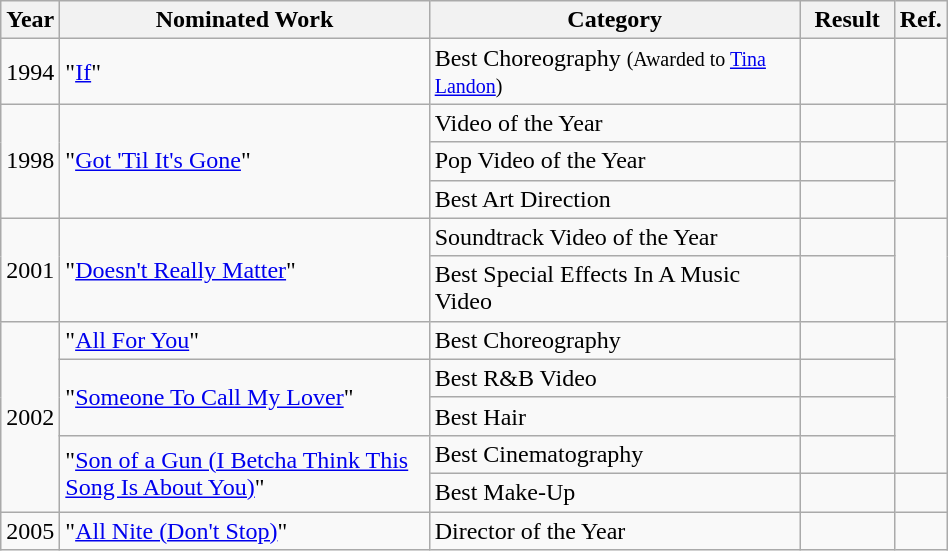<table class="wikitable" width="50%">
<tr>
<th width="5%">Year</th>
<th width="40%">Nominated Work</th>
<th width="40%">Category</th>
<th width="10%">Result</th>
<th width="5%">Ref.</th>
</tr>
<tr>
<td>1994</td>
<td>"<a href='#'>If</a>"</td>
<td>Best Choreography <small>(Awarded to <a href='#'>Tina Landon</a>)</small></td>
<td></td>
<td></td>
</tr>
<tr>
<td rowspan="3">1998</td>
<td rowspan="3">"<a href='#'>Got 'Til It's Gone</a>"</td>
<td>Video of the Year</td>
<td></td>
<td></td>
</tr>
<tr>
<td>Pop Video of the Year</td>
<td></td>
<td rowspan="2"></td>
</tr>
<tr>
<td>Best Art Direction</td>
<td></td>
</tr>
<tr>
<td rowspan="2">2001</td>
<td rowspan="2">"<a href='#'>Doesn't Really Matter</a>"</td>
<td>Soundtrack Video of the Year</td>
<td></td>
<td rowspan="2"></td>
</tr>
<tr>
<td>Best Special Effects In A Music Video</td>
<td></td>
</tr>
<tr>
<td rowspan="5">2002</td>
<td>"<a href='#'>All For You</a>"</td>
<td>Best Choreography</td>
<td></td>
<td rowspan="4"></td>
</tr>
<tr>
<td rowspan="2">"<a href='#'>Someone To Call My Lover</a>"</td>
<td>Best R&B Video</td>
<td></td>
</tr>
<tr>
<td>Best Hair</td>
<td></td>
</tr>
<tr>
<td rowspan="2">"<a href='#'>Son of a Gun (I Betcha Think This Song Is About You)</a>"</td>
<td>Best Cinematography</td>
<td></td>
</tr>
<tr>
<td>Best Make-Up</td>
<td></td>
<td></td>
</tr>
<tr>
<td>2005</td>
<td>"<a href='#'>All Nite (Don't Stop)</a>"</td>
<td>Director of the Year</td>
<td></td>
<td></td>
</tr>
</table>
